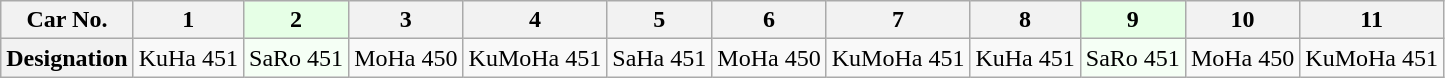<table class="wikitable">
<tr>
<th>Car No.</th>
<th>1</th>
<th style="background: #E6FFE6">2</th>
<th>3</th>
<th>4</th>
<th>5</th>
<th>6</th>
<th>7</th>
<th>8</th>
<th style="background: #E6FFE6">9</th>
<th>10</th>
<th>11</th>
</tr>
<tr>
<th>Designation</th>
<td>KuHa 451</td>
<td style="background: #F5FFF5">SaRo 451</td>
<td>MoHa 450</td>
<td>KuMoHa 451</td>
<td>SaHa 451</td>
<td>MoHa 450</td>
<td>KuMoHa 451</td>
<td>KuHa 451</td>
<td style="background: #F5FFF5">SaRo 451</td>
<td>MoHa 450</td>
<td>KuMoHa 451</td>
</tr>
</table>
